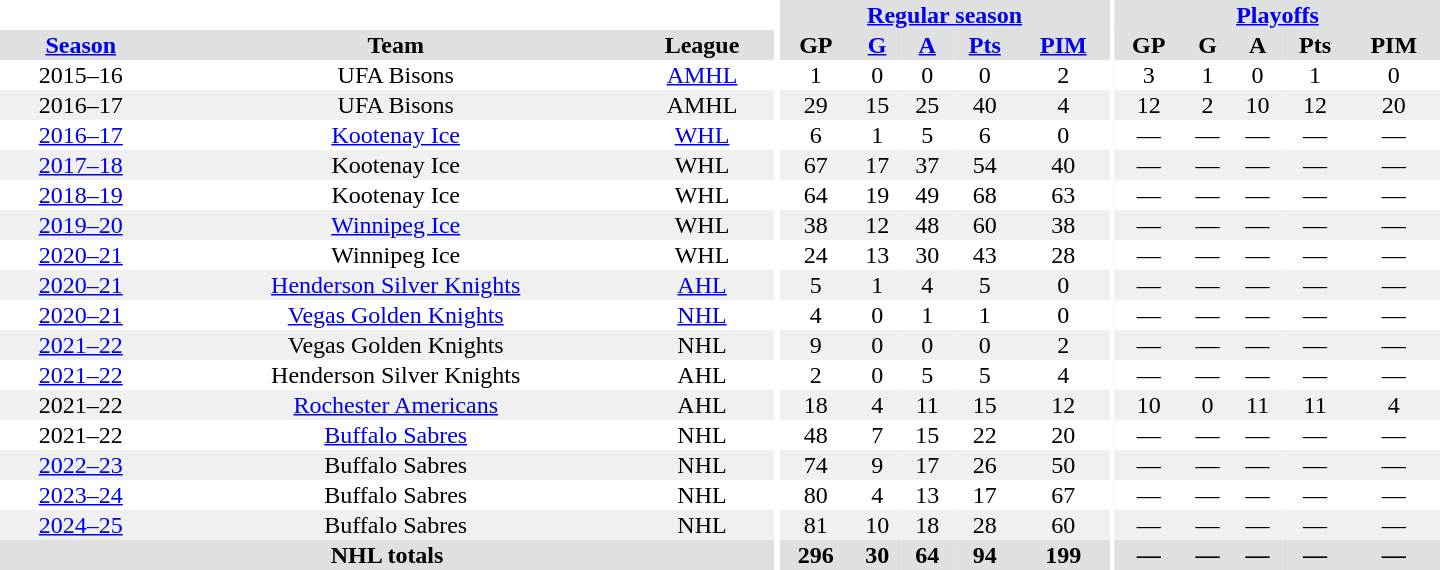<table border="0" cellpadding="1" cellspacing="0" style="text-align:center; width:60em">
<tr bgcolor="#e0e0e0">
<th colspan="3" bgcolor="#ffffff"></th>
<th rowspan="99" bgcolor="#ffffff"></th>
<th colspan="5"><a href='#'>Regular season</a></th>
<th rowspan="99" bgcolor="#ffffff"></th>
<th colspan="5"><a href='#'>Playoffs</a></th>
</tr>
<tr bgcolor="#e0e0e0">
<th><a href='#'>Season</a></th>
<th>Team</th>
<th>League</th>
<th>GP</th>
<th><a href='#'>G</a></th>
<th><a href='#'>A</a></th>
<th><a href='#'>Pts</a></th>
<th><a href='#'>PIM</a></th>
<th>GP</th>
<th>G</th>
<th>A</th>
<th>Pts</th>
<th>PIM</th>
</tr>
<tr>
<td>2015–16</td>
<td>UFA Bisons</td>
<td><a href='#'>AMHL</a></td>
<td>1</td>
<td>0</td>
<td>0</td>
<td>0</td>
<td>2</td>
<td>3</td>
<td>1</td>
<td>0</td>
<td>1</td>
<td>0</td>
</tr>
<tr bgcolor="#f0f0f0">
<td>2016–17</td>
<td>UFA Bisons</td>
<td>AMHL</td>
<td>29</td>
<td>15</td>
<td>25</td>
<td>40</td>
<td>4</td>
<td>12</td>
<td>2</td>
<td>10</td>
<td>12</td>
<td>20</td>
</tr>
<tr>
<td><a href='#'>2016–17</a></td>
<td><a href='#'>Kootenay Ice</a></td>
<td><a href='#'>WHL</a></td>
<td>6</td>
<td>1</td>
<td>5</td>
<td>6</td>
<td>0</td>
<td>—</td>
<td>—</td>
<td>—</td>
<td>—</td>
<td>—</td>
</tr>
<tr bgcolor="#f0f0f0">
<td><a href='#'>2017–18</a></td>
<td>Kootenay Ice</td>
<td>WHL</td>
<td>67</td>
<td>17</td>
<td>37</td>
<td>54</td>
<td>40</td>
<td>—</td>
<td>—</td>
<td>—</td>
<td>—</td>
<td>—</td>
</tr>
<tr>
<td><a href='#'>2018–19</a></td>
<td>Kootenay Ice</td>
<td>WHL</td>
<td>64</td>
<td>19</td>
<td>49</td>
<td>68</td>
<td>63</td>
<td>—</td>
<td>—</td>
<td>—</td>
<td>—</td>
<td>—</td>
</tr>
<tr bgcolor="#f0f0f0">
<td><a href='#'>2019–20</a></td>
<td><a href='#'>Winnipeg Ice</a></td>
<td>WHL</td>
<td>38</td>
<td>12</td>
<td>48</td>
<td>60</td>
<td>38</td>
<td>—</td>
<td>—</td>
<td>—</td>
<td>—</td>
<td>—</td>
</tr>
<tr>
<td><a href='#'>2020–21</a></td>
<td>Winnipeg Ice</td>
<td>WHL</td>
<td>24</td>
<td>13</td>
<td>30</td>
<td>43</td>
<td>28</td>
<td>—</td>
<td>—</td>
<td>—</td>
<td>—</td>
<td>—</td>
</tr>
<tr bgcolor="#f0f0f0">
<td><a href='#'>2020–21</a></td>
<td><a href='#'>Henderson Silver Knights</a></td>
<td><a href='#'>AHL</a></td>
<td>5</td>
<td>1</td>
<td>4</td>
<td>5</td>
<td>0</td>
<td>—</td>
<td>—</td>
<td>—</td>
<td>—</td>
<td>—</td>
</tr>
<tr>
<td><a href='#'>2020–21</a></td>
<td><a href='#'>Vegas Golden Knights</a></td>
<td><a href='#'>NHL</a></td>
<td>4</td>
<td>0</td>
<td>1</td>
<td>1</td>
<td>0</td>
<td>—</td>
<td>—</td>
<td>—</td>
<td>—</td>
<td>—</td>
</tr>
<tr bgcolor="#f0f0f0">
<td><a href='#'>2021–22</a></td>
<td>Vegas Golden Knights</td>
<td>NHL</td>
<td>9</td>
<td>0</td>
<td>0</td>
<td>0</td>
<td>2</td>
<td>—</td>
<td>—</td>
<td>—</td>
<td>—</td>
<td>—</td>
</tr>
<tr>
<td><a href='#'>2021–22</a></td>
<td>Henderson Silver Knights</td>
<td>AHL</td>
<td>2</td>
<td>0</td>
<td>5</td>
<td>5</td>
<td>4</td>
<td>—</td>
<td>—</td>
<td>—</td>
<td>—</td>
<td>—</td>
</tr>
<tr bgcolor="#f0f0f0">
<td>2021–22</td>
<td><a href='#'>Rochester Americans</a></td>
<td>AHL</td>
<td>18</td>
<td>4</td>
<td>11</td>
<td>15</td>
<td>12</td>
<td>10</td>
<td>0</td>
<td>11</td>
<td>11</td>
<td>4</td>
</tr>
<tr>
<td>2021–22</td>
<td><a href='#'>Buffalo Sabres</a></td>
<td>NHL</td>
<td>48</td>
<td>7</td>
<td>15</td>
<td>22</td>
<td>20</td>
<td>—</td>
<td>—</td>
<td>—</td>
<td>—</td>
<td>—</td>
</tr>
<tr bgcolor="#f0f0f0">
<td><a href='#'>2022–23</a></td>
<td>Buffalo Sabres</td>
<td>NHL</td>
<td>74</td>
<td>9</td>
<td>17</td>
<td>26</td>
<td>50</td>
<td>—</td>
<td>—</td>
<td>—</td>
<td>—</td>
<td>—</td>
</tr>
<tr>
<td><a href='#'>2023–24</a></td>
<td>Buffalo Sabres</td>
<td>NHL</td>
<td>80</td>
<td>4</td>
<td>13</td>
<td>17</td>
<td>67</td>
<td>—</td>
<td>—</td>
<td>—</td>
<td>—</td>
<td>—</td>
</tr>
<tr bgcolor="#f0f0f0">
<td><a href='#'>2024–25</a></td>
<td>Buffalo Sabres</td>
<td>NHL</td>
<td>81</td>
<td>10</td>
<td>18</td>
<td>28</td>
<td>60</td>
<td>—</td>
<td>—</td>
<td>—</td>
<td>—</td>
<td>—</td>
</tr>
<tr bgcolor="#e0e0e0">
<th colspan="3">NHL totals</th>
<th>296</th>
<th>30</th>
<th>64</th>
<th>94</th>
<th>199</th>
<th>—</th>
<th>—</th>
<th>—</th>
<th>—</th>
<th>—</th>
</tr>
</table>
